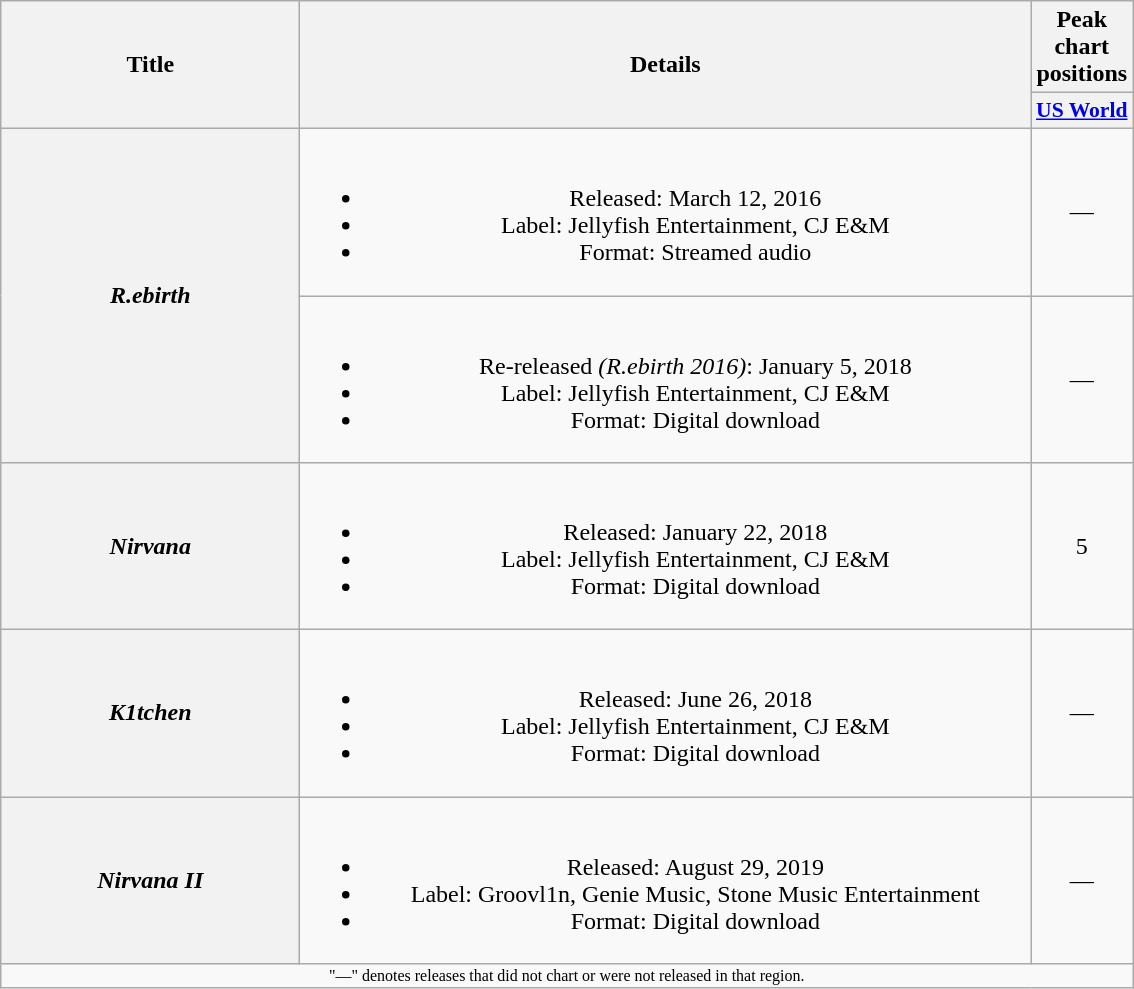<table class="wikitable plainrowheaders" style="text-align:center;">
<tr>
<th scope="col" rowspan="2" style="width:12em;">Title</th>
<th scope="col" rowspan="2" style="width:30em;">Details</th>
<th scope="col" colspan="1">Peak chart positions</th>
</tr>
<tr>
<th scope="col" style="width:3em;font-size:90%"><a href='#'>US World</a><br></th>
</tr>
<tr>
<th scope="row" rowspan="2"><em>R.ebirth</em></th>
<td><br><ul><li>Released: March 12, 2016</li><li>Label: Jellyfish Entertainment, CJ E&M</li><li>Format: Streamed audio</li></ul></td>
<td>—</td>
</tr>
<tr>
<td><br><ul><li>Re-released <em>(R.ebirth 2016)</em>: January 5, 2018</li><li>Label: Jellyfish Entertainment, CJ E&M</li><li>Format: Digital download</li></ul></td>
<td>—</td>
</tr>
<tr>
<th scope="row"><em>Nirvana</em></th>
<td><br><ul><li>Released: January 22, 2018</li><li>Label: Jellyfish Entertainment, CJ E&M</li><li>Format: Digital download</li></ul></td>
<td>5</td>
</tr>
<tr>
<th scope="row"><em>K1tchen</em></th>
<td><br><ul><li>Released: June 26, 2018</li><li>Label: Jellyfish Entertainment, CJ E&M</li><li>Format: Digital download</li></ul></td>
<td>—</td>
</tr>
<tr>
<th scope="row"><em>Nirvana II</em></th>
<td><br><ul><li>Released: August 29, 2019</li><li>Label: Groovl1n, Genie Music, Stone Music Entertainment</li><li>Format: Digital download</li></ul></td>
<td>—</td>
</tr>
<tr>
<td colspan="6" style="font-size:8pt;">"—" denotes releases that did not chart or were not released in that region.</td>
</tr>
</table>
